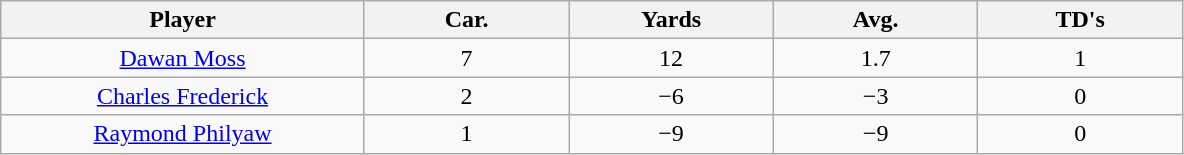<table class="wikitable sortable">
<tr>
<th bgcolor="#DDDDFF" width="16%">Player</th>
<th bgcolor="#DDDDFF" width="9%">Car.</th>
<th bgcolor="#DDDDFF" width="9%">Yards</th>
<th bgcolor="#DDDDFF" width="9%">Avg.</th>
<th bgcolor="#DDDDFF" width="9%">TD's</th>
</tr>
<tr align="center">
<td><a href='#'>Dawan Moss</a></td>
<td>7</td>
<td>12</td>
<td>1.7</td>
<td>1</td>
</tr>
<tr align="center">
<td><a href='#'>Charles Frederick</a></td>
<td>2</td>
<td>−6</td>
<td>−3</td>
<td>0</td>
</tr>
<tr align="center">
<td><a href='#'>Raymond Philyaw</a></td>
<td>1</td>
<td>−9</td>
<td>−9</td>
<td>0</td>
</tr>
</table>
